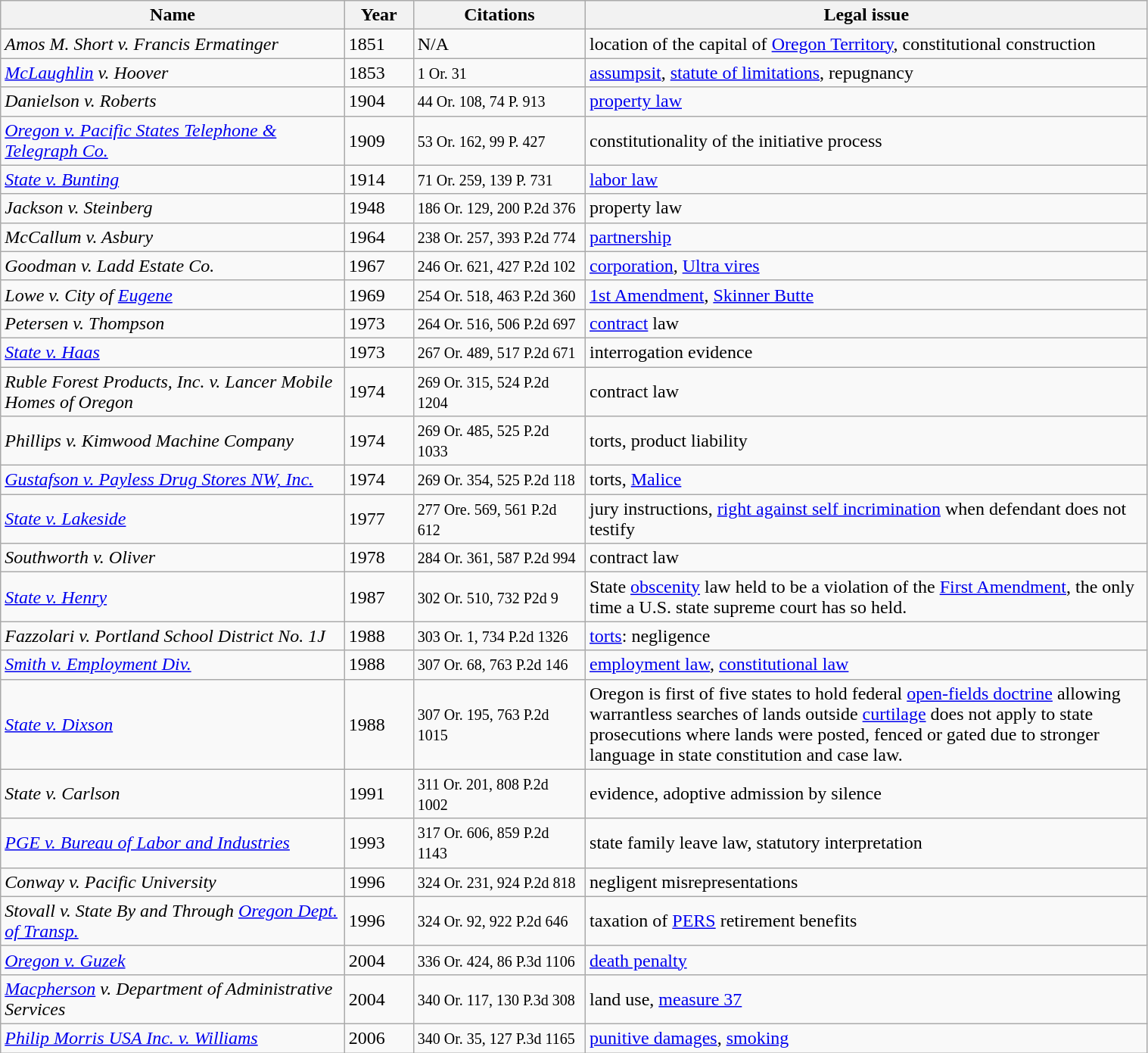<table class="wikitable sortable" style="width:80%">
<tr>
<th width="30%">Name</th>
<th width="6%">Year</th>
<th width="15%">Citations</th>
<th width="*%">Legal issue</th>
</tr>
<tr>
<td><em>Amos M. Short v. Francis Ermatinger</em></td>
<td>1851</td>
<td>N/A</td>
<td>location of the capital of <a href='#'>Oregon Territory</a>, constitutional construction</td>
</tr>
<tr>
<td><em><a href='#'>McLaughlin</a> v. Hoover</em></td>
<td>1853</td>
<td><small>1 Or. 31</small></td>
<td><a href='#'>assumpsit</a>, <a href='#'>statute of limitations</a>, repugnancy</td>
</tr>
<tr>
<td><em>Danielson v. Roberts</em></td>
<td>1904</td>
<td><small>44 Or. 108, 74 P. 913</small></td>
<td><a href='#'>property law</a></td>
</tr>
<tr>
<td><em><a href='#'>Oregon v. Pacific States Telephone & Telegraph Co.</a></em></td>
<td>1909</td>
<td><small>53 Or. 162, 99 P. 427</small></td>
<td>constitutionality of the initiative process</td>
</tr>
<tr>
<td><em><a href='#'>State v. Bunting</a></em></td>
<td>1914</td>
<td><small>71 Or. 259, 139 P. 731</small></td>
<td><a href='#'>labor law</a></td>
</tr>
<tr>
<td><em>Jackson v. Steinberg</em></td>
<td>1948</td>
<td><small>186 Or. 129, 200 P.2d 376</small></td>
<td>property law</td>
</tr>
<tr>
<td><em>McCallum v. Asbury</em></td>
<td>1964</td>
<td><small>238 Or. 257, 393 P.2d 774</small></td>
<td><a href='#'>partnership</a></td>
</tr>
<tr>
<td><em>Goodman v. Ladd Estate Co.</em></td>
<td>1967</td>
<td><small>246 Or. 621, 427 P.2d 102</small></td>
<td><a href='#'>corporation</a>, <a href='#'>Ultra vires</a></td>
</tr>
<tr>
<td><em>Lowe v. City of <a href='#'>Eugene</a></em></td>
<td>1969</td>
<td><small>254 Or. 518, 463 P.2d 360</small></td>
<td><a href='#'>1st Amendment</a>, <a href='#'>Skinner Butte</a></td>
</tr>
<tr>
<td><em>Petersen v. Thompson</em></td>
<td>1973</td>
<td><small>264 Or. 516, 506 P.2d 697</small></td>
<td><a href='#'>contract</a> law</td>
</tr>
<tr>
<td><em><a href='#'>State v. Haas</a></em></td>
<td>1973</td>
<td><small>267 Or. 489, 517 P.2d 671</small></td>
<td>interrogation evidence</td>
</tr>
<tr>
<td><em>Ruble Forest Products, Inc. v. Lancer Mobile Homes of Oregon</em></td>
<td>1974</td>
<td><small>269 Or. 315, 524 P.2d 1204</small></td>
<td>contract law</td>
</tr>
<tr>
<td><em>Phillips v. Kimwood Machine Company</em></td>
<td>1974</td>
<td><small>269 Or. 485, 525 P.2d 1033</small></td>
<td>torts, product liability</td>
</tr>
<tr>
<td><em><a href='#'>Gustafson v. Payless Drug Stores NW, Inc.</a></em></td>
<td>1974</td>
<td><small>269 Or. 354, 525 P.2d 118</small></td>
<td>torts, <a href='#'>Malice</a></td>
</tr>
<tr>
<td><em><a href='#'>State v. Lakeside</a></em></td>
<td>1977</td>
<td><small>277 Ore. 569, 561 P.2d 612</small></td>
<td>jury instructions, <a href='#'>right against self incrimination</a> when defendant does not testify</td>
</tr>
<tr>
<td><em>Southworth v. Oliver</em></td>
<td>1978</td>
<td><small>284 Or. 361, 587 P.2d 994</small></td>
<td>contract law</td>
</tr>
<tr>
<td><em><a href='#'>State v. Henry</a></em></td>
<td>1987</td>
<td><small>302 Or. 510, 732 P2d 9</small></td>
<td>State <a href='#'>obscenity</a> law held to be a violation of the <a href='#'>First Amendment</a>, the only time a U.S. state supreme court has so held.</td>
</tr>
<tr>
<td><em>Fazzolari v. Portland School District No. 1J</em></td>
<td>1988</td>
<td><small>303 Or. 1, 734 P.2d 1326</small></td>
<td><a href='#'>torts</a>: negligence</td>
</tr>
<tr>
<td><em><a href='#'>Smith v. Employment Div.</a></em></td>
<td>1988</td>
<td><small>307 Or. 68, 763 P.2d 146</small></td>
<td><a href='#'>employment law</a>, <a href='#'>constitutional law</a></td>
</tr>
<tr>
<td><em><a href='#'>State v. Dixson</a></em></td>
<td>1988</td>
<td><small>307 Or. 195, 763 P.2d 1015</small></td>
<td>Oregon is first of five states to hold federal <a href='#'>open-fields doctrine</a> allowing warrantless searches of lands outside <a href='#'>curtilage</a> does not apply to state prosecutions where lands were posted, fenced or gated due to stronger language in state constitution and case law.</td>
</tr>
<tr>
<td><em>State v. Carlson</em></td>
<td>1991</td>
<td><small>311 Or. 201, 808 P.2d 1002</small></td>
<td>evidence, adoptive admission by silence</td>
</tr>
<tr>
<td><em><a href='#'>PGE v. Bureau of Labor and Industries</a></em></td>
<td>1993</td>
<td><small>317 Or. 606, 859 P.2d 1143</small></td>
<td>state family leave law, statutory interpretation</td>
</tr>
<tr>
<td><em>Conway v. Pacific University</em></td>
<td>1996</td>
<td><small>324 Or. 231, 924 P.2d 818</small></td>
<td>negligent misrepresentations</td>
</tr>
<tr>
<td><em>Stovall v. State By and Through <a href='#'>Oregon Dept. of Transp.</a></em></td>
<td>1996</td>
<td><small>324 Or. 92, 922 P.2d 646</small></td>
<td>taxation of <a href='#'>PERS</a> retirement benefits</td>
</tr>
<tr>
<td><em><a href='#'>Oregon v. Guzek</a></em></td>
<td>2004</td>
<td><small>336 Or. 424, 86 P.3d 1106</small></td>
<td><a href='#'>death penalty</a></td>
</tr>
<tr>
<td><em><a href='#'>Macpherson</a> v. Department of Administrative Services</em></td>
<td>2004</td>
<td><small>340 Or. 117, 130 P.3d 308</small></td>
<td>land use, <a href='#'>measure 37</a></td>
</tr>
<tr>
<td><em><a href='#'>Philip Morris USA Inc. v. Williams</a></em></td>
<td>2006</td>
<td><small>340 Or. 35, 127 P.3d 1165</small></td>
<td><a href='#'>punitive damages</a>, <a href='#'>smoking</a></td>
</tr>
</table>
